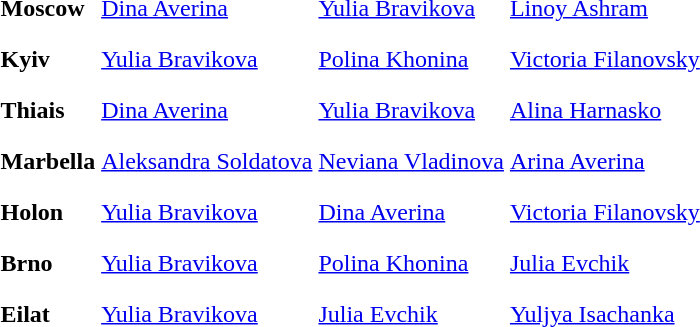<table>
<tr>
<th scope=row style="text-align:left">Moscow</th>
<td style="height:30px;"> <a href='#'>Dina Averina</a></td>
<td style="height:30px;"> <a href='#'>Yulia Bravikova</a></td>
<td style="height:30px;"> <a href='#'>Linoy Ashram</a></td>
</tr>
<tr>
<th scope=row style="text-align:left">Kyiv</th>
<td style="height:30px;"> <a href='#'>Yulia Bravikova</a></td>
<td style="height:30px;"> <a href='#'>Polina Khonina</a></td>
<td style="height:30px;"> <a href='#'>Victoria Filanovsky</a></td>
</tr>
<tr>
<th scope=row style="text-align:left">Thiais</th>
<td style="height:30px;"> <a href='#'>Dina Averina</a></td>
<td style="height:30px;"> <a href='#'>Yulia Bravikova</a></td>
<td style="height:30px;"> <a href='#'>Alina Harnasko</a></td>
</tr>
<tr>
<th scope=row style="text-align:left">Marbella</th>
<td style="height:30px;"> <a href='#'>Aleksandra Soldatova</a></td>
<td style="height:30px;"> <a href='#'>Neviana Vladinova</a></td>
<td style="height:30px;"> <a href='#'>Arina Averina</a></td>
</tr>
<tr>
<th scope=row style="text-align:left">Holon</th>
<td style="height:30px;"> <a href='#'>Yulia Bravikova</a></td>
<td style="height:30px;"> <a href='#'>Dina Averina</a></td>
<td style="height:30px;"> <a href='#'>Victoria Filanovsky</a></td>
</tr>
<tr>
<th scope=row style="text-align:left">Brno</th>
<td style="height:30px;"> <a href='#'>Yulia Bravikova</a></td>
<td style="height:30px;"> <a href='#'>Polina Khonina</a></td>
<td style="height:30px;"> <a href='#'>Julia Evchik</a></td>
</tr>
<tr>
<th scope=row style="text-align:left">Eilat</th>
<td style="height:30px;"> <a href='#'>Yulia Bravikova</a></td>
<td style="height:30px;"> <a href='#'>Julia Evchik</a></td>
<td style="height:30px;"> <a href='#'>Yuljya Isachanka</a></td>
</tr>
<tr>
</tr>
</table>
